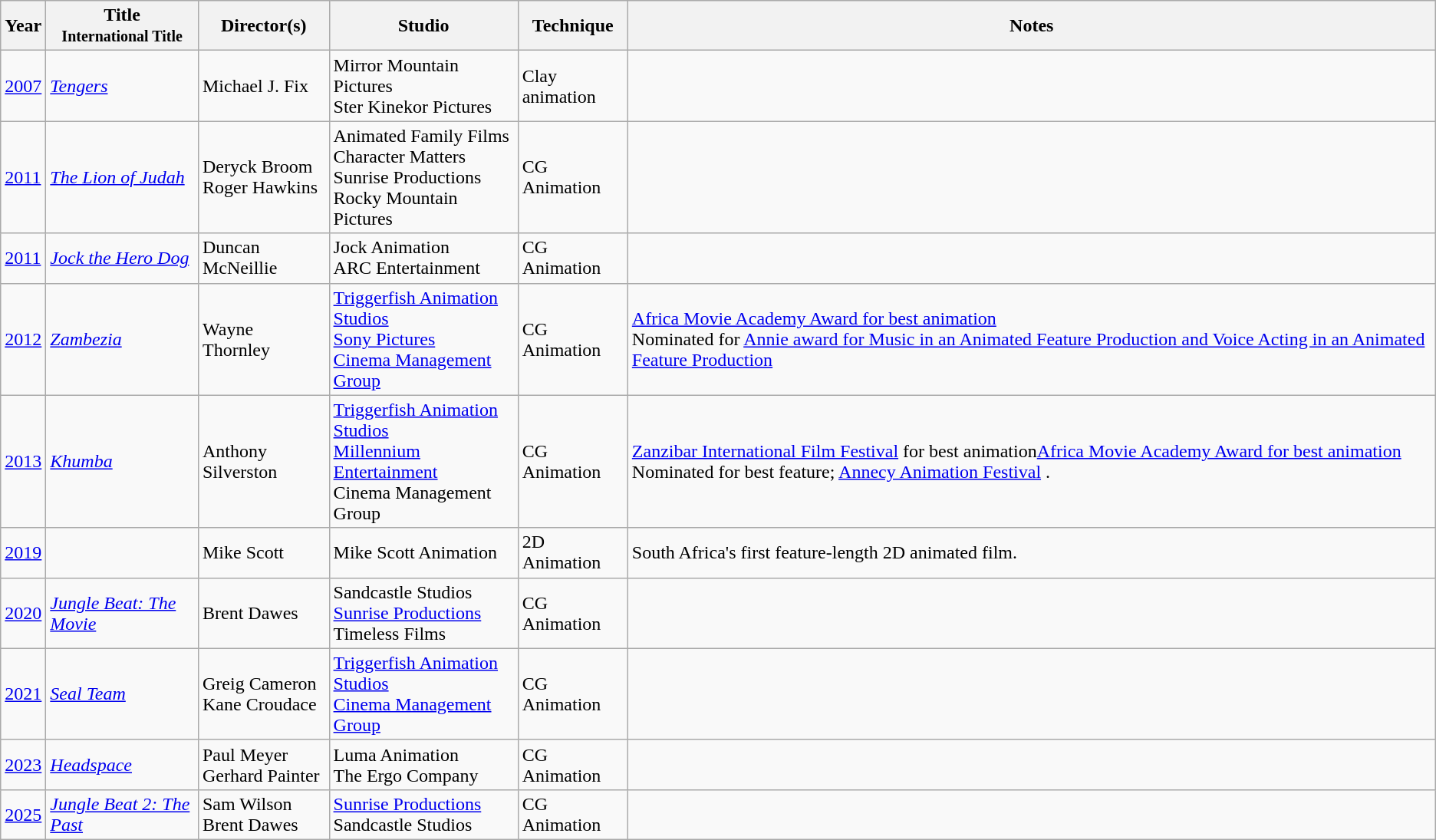<table class="sortable wikitable">
<tr>
<th>Year</th>
<th>Title <br><small> International Title</small></th>
<th>Director(s)</th>
<th>Studio</th>
<th>Technique</th>
<th>Notes</th>
</tr>
<tr>
<td><a href='#'>2007</a></td>
<td><em><a href='#'>Tengers</a></em></td>
<td>Michael J. Fix</td>
<td>Mirror Mountain Pictures <br> Ster Kinekor Pictures</td>
<td>Clay animation</td>
<td></td>
</tr>
<tr>
<td><a href='#'>2011</a></td>
<td><em><a href='#'>The Lion of Judah</a></em></td>
<td>Deryck Broom<br>Roger Hawkins</td>
<td>Animated Family Films <br> Character Matters <br> Sunrise Productions <br> Rocky Mountain Pictures</td>
<td>CG Animation</td>
<td></td>
</tr>
<tr>
<td><a href='#'>2011</a></td>
<td><em><a href='#'>Jock the Hero Dog</a></em></td>
<td>Duncan McNeillie</td>
<td>Jock Animation <br> ARC Entertainment</td>
<td>CG Animation</td>
<td></td>
</tr>
<tr>
<td><a href='#'>2012</a></td>
<td><em><a href='#'>Zambezia</a></em></td>
<td>Wayne Thornley</td>
<td><a href='#'>Triggerfish Animation Studios</a> <br> <a href='#'>Sony Pictures</a> <br> <a href='#'>Cinema Management Group</a></td>
<td>CG Animation</td>
<td><a href='#'>Africa Movie Academy Award for best animation</a> <br> Nominated for <a href='#'>Annie award for Music in an Animated Feature Production and Voice Acting in an Animated Feature Production</a></td>
</tr>
<tr>
<td><a href='#'>2013</a></td>
<td><em><a href='#'>Khumba</a></em></td>
<td>Anthony Silverston</td>
<td><a href='#'>Triggerfish Animation Studios</a> <br> <a href='#'>Millennium Entertainment</a> <br> Cinema Management Group</td>
<td>CG Animation</td>
<td><a href='#'>Zanzibar International Film Festival</a> for best animation<a href='#'>Africa Movie Academy Award for best animation</a> Nominated for best feature; <a href='#'>Annecy Animation Festival</a> .</td>
</tr>
<tr>
<td><a href='#'>2019</a></td>
<td></td>
<td>Mike Scott</td>
<td>Mike Scott Animation</td>
<td>2D Animation</td>
<td>South Africa's first feature-length 2D animated film.</td>
</tr>
<tr>
<td><a href='#'>2020</a></td>
<td><em><a href='#'>Jungle Beat: The Movie</a></em></td>
<td>Brent Dawes</td>
<td>Sandcastle Studios <br> <a href='#'>Sunrise Productions</a> <br> Timeless Films</td>
<td>CG Animation</td>
<td></td>
</tr>
<tr>
<td><a href='#'>2021</a></td>
<td><em><a href='#'>Seal Team</a></em></td>
<td>Greig Cameron<br>Kane Croudace</td>
<td><a href='#'>Triggerfish Animation Studios</a> <br> <a href='#'>Cinema Management Group</a></td>
<td>CG Animation</td>
<td></td>
</tr>
<tr>
<td><a href='#'>2023</a></td>
<td><em><a href='#'>Headspace</a></em></td>
<td>Paul Meyer<br>Gerhard Painter</td>
<td>Luma Animation <br> The Ergo Company</td>
<td>CG Animation</td>
<td></td>
</tr>
<tr>
<td><a href='#'>2025</a></td>
<td><em><a href='#'>Jungle Beat 2: The Past</a></em></td>
<td>Sam Wilson<br>Brent Dawes</td>
<td><a href='#'>Sunrise Productions</a> <br> Sandcastle Studios</td>
<td>CG Animation</td>
<td></td>
</tr>
</table>
